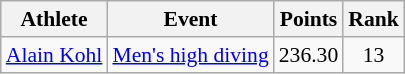<table class=wikitable style="font-size:90%;">
<tr>
<th>Athlete</th>
<th>Event</th>
<th>Points</th>
<th>Rank</th>
</tr>
<tr align=center>
<td align=left><a href='#'>Alain Kohl</a></td>
<td align=left><a href='#'>Men's high diving</a></td>
<td>236.30</td>
<td>13</td>
</tr>
</table>
